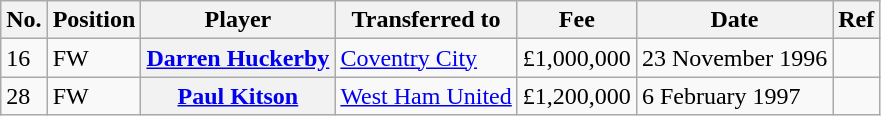<table class="wikitable plainrowheaders" style="text-align:center; text-align:left">
<tr>
<th scope="col">No.</th>
<th scope="col">Position</th>
<th scope="col">Player</th>
<th scope="col">Transferred to</th>
<th scope="col">Fee</th>
<th scope="col">Date</th>
<th scope="col">Ref</th>
</tr>
<tr>
<td>16</td>
<td>FW</td>
<th scope="row"> <a href='#'>Darren Huckerby</a></th>
<td> <a href='#'>Coventry City</a></td>
<td>£1,000,000</td>
<td>23 November 1996</td>
<td></td>
</tr>
<tr>
<td>28</td>
<td>FW</td>
<th scope="row"> <a href='#'>Paul Kitson</a></th>
<td> <a href='#'>West Ham United</a></td>
<td>£1,200,000</td>
<td>6 February 1997</td>
<td></td>
</tr>
</table>
